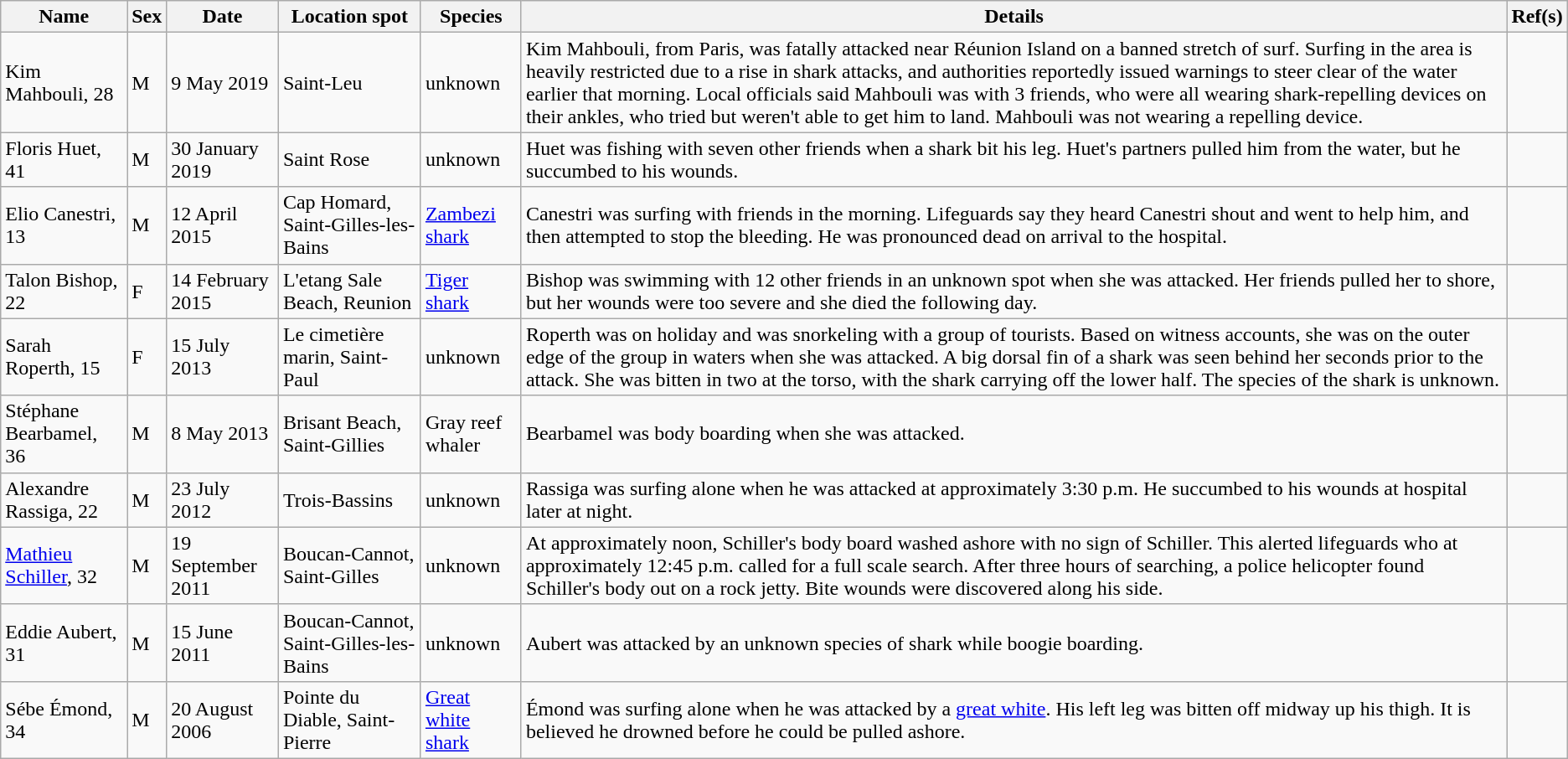<table class="wikitable">
<tr>
<th>Name</th>
<th>Sex</th>
<th>Date</th>
<th>Location spot</th>
<th>Species</th>
<th>Details</th>
<th>Ref(s)</th>
</tr>
<tr>
<td>Kim Mahbouli, 28</td>
<td>M</td>
<td>9 May 2019</td>
<td>Saint-Leu</td>
<td>unknown</td>
<td>Kim Mahbouli, from Paris, was fatally attacked near Réunion Island on a banned stretch of surf. Surfing in the area is heavily restricted due to a rise in shark attacks, and authorities reportedly issued warnings to steer clear of the water earlier that morning. Local officials said Mahbouli was with 3 friends, who were all wearing shark-repelling devices on their ankles, who tried but weren't able to get him to land. Mahbouli was not wearing a repelling device.</td>
<td></td>
</tr>
<tr>
<td>Floris Huet, 41</td>
<td>M</td>
<td>30 January 2019</td>
<td>Saint Rose</td>
<td>unknown</td>
<td>Huet was fishing with seven other friends when a shark  bit his leg. Huet's partners pulled him from the  water, but he succumbed to his wounds.</td>
<td></td>
</tr>
<tr>
<td>Elio Canestri, 13</td>
<td>M</td>
<td>12 April 2015</td>
<td>Cap Homard, Saint-Gilles-les-Bains</td>
<td><a href='#'>Zambezi shark</a></td>
<td>Canestri was surfing with friends in the morning. Lifeguards say they heard Canestri shout and went to help him, and then attempted to stop the bleeding. He was pronounced dead on arrival to the hospital.</td>
<td></td>
</tr>
<tr>
<td>Talon Bishop, 22</td>
<td>F</td>
<td>14 February 2015</td>
<td>L'etang Sale Beach, Reunion</td>
<td><a href='#'>Tiger shark</a></td>
<td>Bishop was swimming with 12 other friends in an unknown  spot when she was attacked. Her friends  pulled her  to shore,     but  her wounds were too severe  and she died the following day.</td>
<td></td>
</tr>
<tr>
<td>Sarah Roperth, 15</td>
<td>F</td>
<td>15 July 2013</td>
<td>Le cimetière marin, Saint-Paul</td>
<td>unknown</td>
<td>Roperth was on holiday and was snorkeling with a group of tourists. Based on witness accounts, she was on the outer edge of the group in  waters when she was attacked. A big dorsal fin of a shark was seen behind her seconds prior to the attack. She was bitten in two at the torso, with the shark carrying off the lower half. The species of the shark is unknown.</td>
<td></td>
</tr>
<tr>
<td>Stéphane Bearbamel, 36</td>
<td>M</td>
<td>8 May 2013</td>
<td>Brisant Beach, Saint-Gillies</td>
<td>Gray reef  whaler</td>
<td>Bearbamel was body boarding when she was attacked.</td>
<td></td>
</tr>
<tr>
<td>Alexandre Rassiga, 22</td>
<td>M</td>
<td>23 July 2012</td>
<td>Trois-Bassins</td>
<td>unknown</td>
<td>Rassiga was surfing alone when he was attacked at approximately 3:30 p.m. He succumbed to his wounds at hospital later at night.</td>
<td></td>
</tr>
<tr>
<td><a href='#'>Mathieu Schiller</a>, 32</td>
<td>M</td>
<td>19 September 2011</td>
<td>Boucan-Cannot, Saint-Gilles</td>
<td>unknown</td>
<td>At approximately noon, Schiller's body board washed ashore with no sign of Schiller. This alerted lifeguards who at approximately 12:45 p.m. called for a full scale search. After three hours of searching, a police helicopter found Schiller's body  out on a  rock jetty. Bite wounds were discovered along his side.</td>
<td></td>
</tr>
<tr>
<td>Eddie Aubert, 31</td>
<td>M</td>
<td>15 June 2011</td>
<td>Boucan-Cannot, Saint-Gilles-les-Bains</td>
<td>unknown</td>
<td>Aubert was attacked by an unknown species of shark while boogie boarding.</td>
<td></td>
</tr>
<tr>
<td>Sébe  Émond, 34</td>
<td>M</td>
<td>20 August 2006</td>
<td>Pointe du Diable, Saint-Pierre</td>
<td><a href='#'>Great white shark</a></td>
<td>Émond was surfing alone when he was attacked by a <a href='#'>great white</a>. His left leg was bitten off midway up his thigh. It is believed he drowned before he could be pulled ashore.</td>
<td></td>
</tr>
</table>
